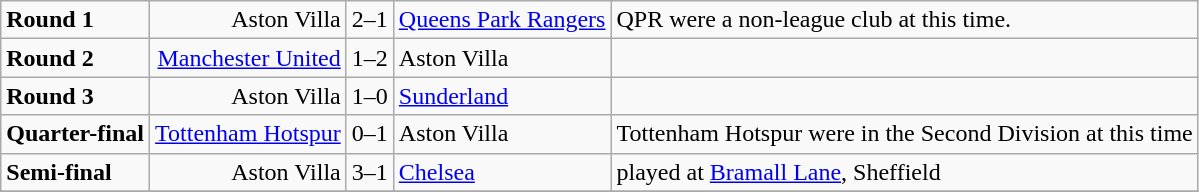<table class="wikitable">
<tr>
<td><strong>Round 1</strong></td>
<td align=right>Aston Villa</td>
<td>2–1</td>
<td><a href='#'>Queens Park Rangers</a></td>
<td>QPR were a non-league club at this time.</td>
</tr>
<tr>
<td><strong>Round 2</strong></td>
<td align=right><a href='#'>Manchester United</a></td>
<td>1–2</td>
<td>Aston Villa</td>
<td></td>
</tr>
<tr>
<td><strong>Round 3</strong></td>
<td align=right>Aston Villa</td>
<td>1–0</td>
<td><a href='#'>Sunderland</a></td>
<td></td>
</tr>
<tr>
<td><strong>Quarter-final</strong></td>
<td align=right><a href='#'>Tottenham Hotspur</a></td>
<td>0–1</td>
<td>Aston Villa</td>
<td>Tottenham Hotspur were in the Second Division at this time</td>
</tr>
<tr>
<td><strong>Semi-final</strong></td>
<td align=right>Aston Villa</td>
<td>3–1</td>
<td><a href='#'>Chelsea</a></td>
<td>played at <a href='#'>Bramall Lane</a>, Sheffield</td>
</tr>
<tr>
</tr>
</table>
